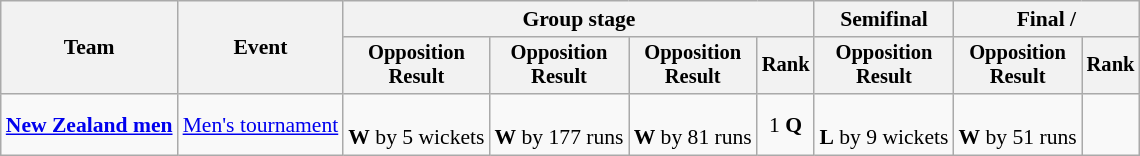<table class=wikitable style=font-size:90%>
<tr>
<th rowspan=2>Team</th>
<th rowspan=2>Event</th>
<th colspan=4>Group stage</th>
<th>Semifinal</th>
<th colspan=2>Final / </th>
</tr>
<tr style=font-size:95%>
<th>Opposition<br>Result</th>
<th>Opposition<br>Result</th>
<th>Opposition<br>Result</th>
<th>Rank</th>
<th>Opposition<br>Result</th>
<th>Opposition<br>Result</th>
<th>Rank</th>
</tr>
<tr align=center>
<td align=left><strong><a href='#'>New Zealand men</a></strong></td>
<td align=left><a href='#'>Men's tournament</a></td>
<td><br> <strong>W</strong> by 5 wickets</td>
<td><br> <strong>W</strong> by 177 runs</td>
<td><br> <strong>W</strong> by 81 runs</td>
<td>1 <strong>Q</strong></td>
<td><br> <strong>L</strong> by 9 wickets</td>
<td><br> <strong>W</strong> by 51 runs</td>
<td></td>
</tr>
</table>
